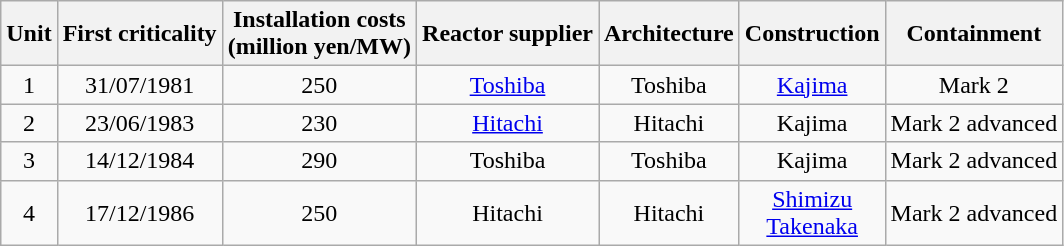<table class="wikitable" style="text-align:center">
<tr>
<th>Unit</th>
<th>First criticality</th>
<th>Installation costs<br> (million yen/MW)</th>
<th>Reactor supplier</th>
<th>Architecture</th>
<th>Construction</th>
<th>Containment</th>
</tr>
<tr>
<td>1</td>
<td>31/07/1981</td>
<td>250</td>
<td><a href='#'>Toshiba</a></td>
<td>Toshiba</td>
<td><a href='#'>Kajima</a></td>
<td>Mark 2</td>
</tr>
<tr>
<td>2</td>
<td>23/06/1983</td>
<td>230</td>
<td><a href='#'>Hitachi</a></td>
<td>Hitachi</td>
<td>Kajima</td>
<td>Mark 2 advanced</td>
</tr>
<tr>
<td>3</td>
<td>14/12/1984</td>
<td>290</td>
<td>Toshiba</td>
<td>Toshiba</td>
<td>Kajima</td>
<td>Mark 2 advanced</td>
</tr>
<tr>
<td>4</td>
<td>17/12/1986</td>
<td>250</td>
<td>Hitachi</td>
<td>Hitachi</td>
<td><a href='#'>Shimizu</a><br><a href='#'>Takenaka</a></td>
<td>Mark 2 advanced</td>
</tr>
</table>
